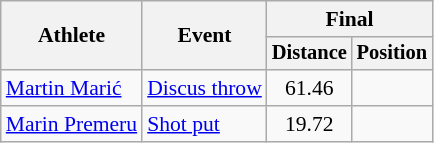<table class=wikitable style="font-size:90%">
<tr>
<th rowspan="2">Athlete</th>
<th rowspan="2">Event</th>
<th colspan="2">Final</th>
</tr>
<tr style="font-size:95%">
<th>Distance</th>
<th>Position</th>
</tr>
<tr align=center>
<td align=left><a href='#'>Martin Marić</a></td>
<td align=left><a href='#'>Discus throw</a></td>
<td>61.46</td>
<td></td>
</tr>
<tr align=center>
<td align=left><a href='#'>Marin Premeru</a></td>
<td align=left><a href='#'>Shot put</a></td>
<td>19.72</td>
<td></td>
</tr>
</table>
